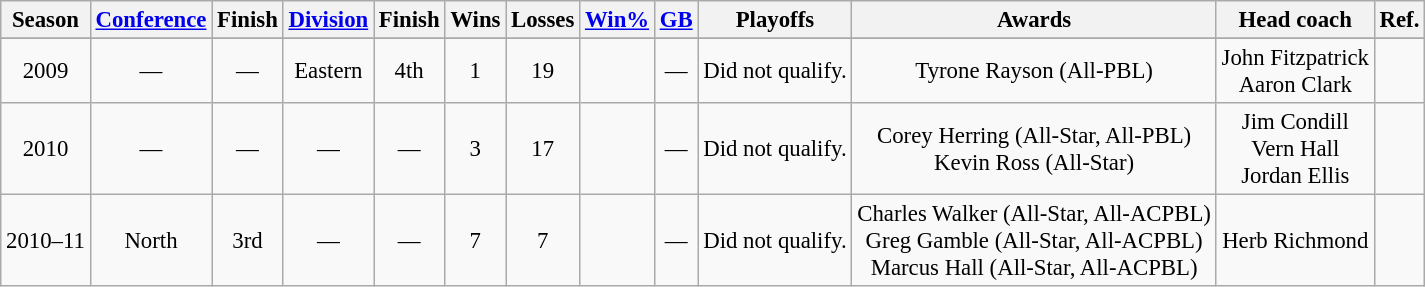<table class="wikitable" style="text-align:center; font-size:95%" summary="Season (sortable), Conference, Finish (sortable), Division, Finish (sortable), Wins (sortable), Losses (sortable), Win% (sortable), GB (sortable), Playoffs, Awards and Head coach">
<tr>
<th scope="col">Season</th>
<th scope="col" class="unsortable"><a href='#'>Conference</a></th>
<th scope="col">Finish</th>
<th scope="col" class="unsortable"><a href='#'>Division</a></th>
<th scope="col">Finish</th>
<th scope="col">Wins</th>
<th scope="col">Losses</th>
<th scope="col" class="unsortable"><a href='#'>Win%</a></th>
<th scope="col" data-sort-type="number"><a href='#'>GB</a></th>
<th scope="col" class="unsortable">Playoffs</th>
<th scope="col" class="unsortable">Awards</th>
<th scope="col" class="unsortable">Head coach</th>
<th scope="col" class="unsortable">Ref.</th>
</tr>
<tr>
</tr>
<tr>
<td>2009</td>
<td>—</td>
<td>—</td>
<td>Eastern</td>
<td>4th</td>
<td>1</td>
<td>19</td>
<td></td>
<td>—</td>
<td>Did not qualify.</td>
<td>Tyrone Rayson (All-PBL)</td>
<td>John Fitzpatrick<br>Aaron Clark</td>
<td></td>
</tr>
<tr>
<td>2010</td>
<td>—</td>
<td>—</td>
<td>—</td>
<td>—</td>
<td>3</td>
<td>17</td>
<td></td>
<td>—</td>
<td>Did not qualify.</td>
<td>Corey Herring (All-Star, All-PBL)<br>Kevin Ross (All-Star)</td>
<td>Jim Condill<br>Vern Hall<br>Jordan Ellis</td>
<td></td>
</tr>
<tr>
<td>2010–11</td>
<td>North</td>
<td>3rd</td>
<td>—</td>
<td>—</td>
<td>7</td>
<td>7</td>
<td></td>
<td>—</td>
<td>Did not qualify.</td>
<td>Charles Walker (All-Star, All-ACPBL)<br>Greg Gamble (All-Star, All-ACPBL)<br>Marcus Hall (All-Star, All-ACPBL)</td>
<td>Herb Richmond</td>
<td></td>
</tr>
</table>
